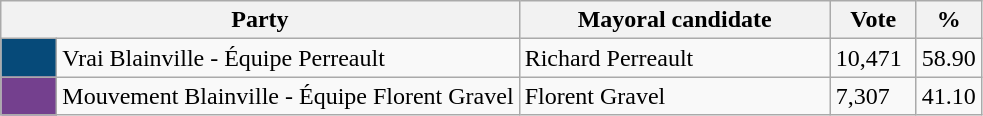<table class="wikitable">
<tr>
<th bgcolor="#DDDDFF" width="230px" colspan="2">Party</th>
<th bgcolor="#DDDDFF" width="200px">Mayoral candidate</th>
<th bgcolor="#DDDDFF" width="50px">Vote </th>
<th bgcolor="#DDDDFF" width="30px">%</th>
</tr>
<tr>
<td bgcolor=#064A79 width="30px"> </td>
<td>Vrai Blainville - Équipe Perreault</td>
<td>Richard Perreault</td>
<td>10,471</td>
<td>58.90</td>
</tr>
<tr>
<td bgcolor=#74408E width="30px"> </td>
<td>Mouvement Blainville - Équipe Florent Gravel</td>
<td>Florent Gravel</td>
<td>7,307</td>
<td>41.10</td>
</tr>
</table>
